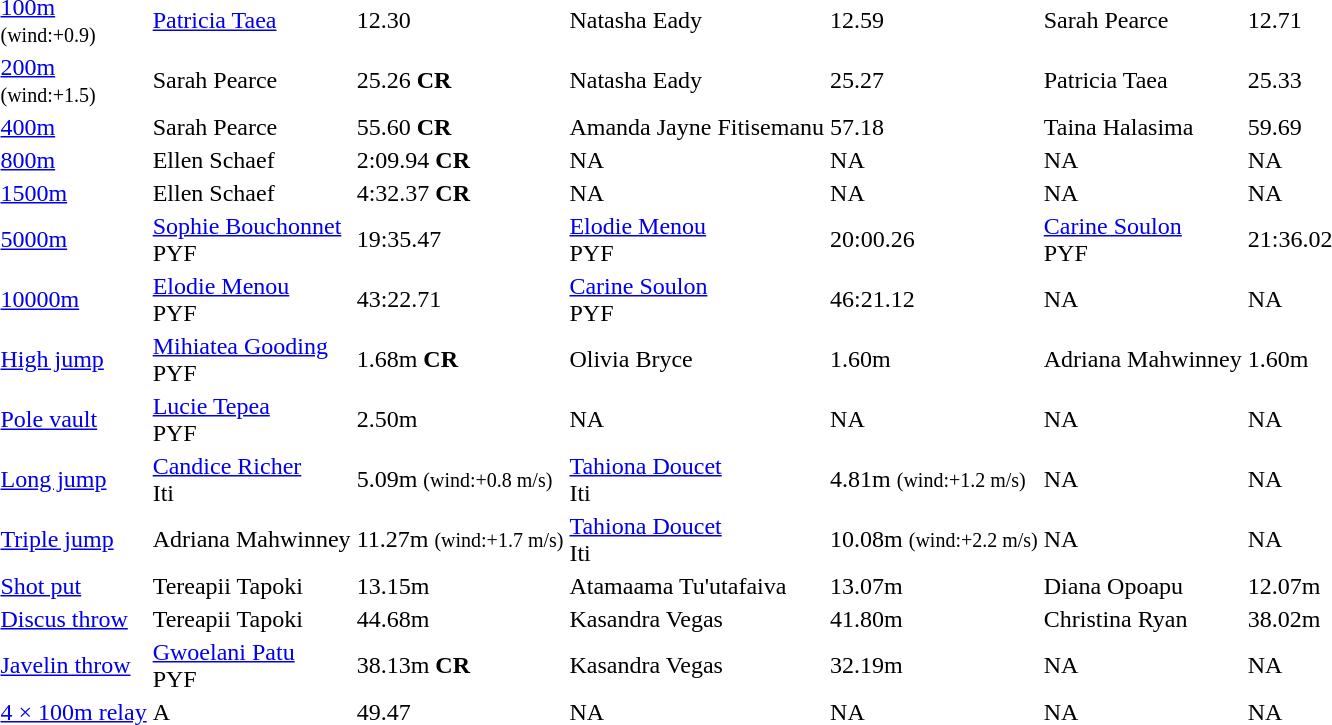<table>
<tr>
<td><a href='#'>100m</a> <br><small>(wind:+0.9)</small></td>
<td><a href='#'>Patricia Taea</a><br></td>
<td>12.30</td>
<td>Natasha Eady<br></td>
<td>12.59</td>
<td>Sarah Pearce<br></td>
<td>12.71</td>
</tr>
<tr>
<td><a href='#'>200m</a> <br><small>(wind:+1.5)</small></td>
<td>Sarah Pearce<br></td>
<td>25.26 <strong>CR</strong></td>
<td>Natasha Eady<br></td>
<td>25.27</td>
<td>Patricia Taea<br></td>
<td>25.33</td>
</tr>
<tr>
<td><a href='#'>400m</a></td>
<td>Sarah Pearce<br></td>
<td>55.60 <strong>CR</strong></td>
<td>Amanda Jayne Fitisemanu<br></td>
<td>57.18</td>
<td>Taina Halasima<br></td>
<td>59.69</td>
</tr>
<tr>
<td><a href='#'>800m</a></td>
<td>Ellen Schaef<br></td>
<td>2:09.94 <strong>CR</strong></td>
<td>NA</td>
<td>NA</td>
<td>NA</td>
<td>NA</td>
</tr>
<tr>
<td><a href='#'>1500m</a></td>
<td>Ellen Schaef<br></td>
<td>4:32.37 <strong>CR</strong></td>
<td>NA</td>
<td>NA</td>
<td>NA</td>
<td>NA</td>
</tr>
<tr>
<td><a href='#'>5000m</a></td>
<td><a href='#'>Sophie Bouchonnet</a><br> PYF</td>
<td>19:35.47</td>
<td><a href='#'>Elodie Menou</a><br> PYF</td>
<td>20:00.26</td>
<td><a href='#'>Carine Soulon</a><br> PYF</td>
<td>21:36.02</td>
</tr>
<tr>
<td><a href='#'>10000m</a></td>
<td><a href='#'>Elodie Menou</a><br> PYF</td>
<td>43:22.71</td>
<td><a href='#'>Carine Soulon</a><br> PYF</td>
<td>46:21.12</td>
<td>NA</td>
<td>NA</td>
</tr>
<tr>
<td><a href='#'>High jump</a></td>
<td><a href='#'>Mihiatea Gooding</a><br> PYF</td>
<td>1.68m <strong>CR</strong></td>
<td>Olivia Bryce<br></td>
<td>1.60m</td>
<td>Adriana Mahwinney<br></td>
<td>1.60m</td>
</tr>
<tr>
<td><a href='#'>Pole vault</a></td>
<td><a href='#'>Lucie Tepea</a><br> PYF</td>
<td>2.50m</td>
<td>NA</td>
<td>NA</td>
<td>NA</td>
<td>NA</td>
</tr>
<tr>
<td><a href='#'>Long jump</a></td>
<td><a href='#'>Candice Richer</a><br> Iti</td>
<td>5.09m <small>(wind:+0.8 m/s)</small></td>
<td><a href='#'>Tahiona Doucet</a><br> Iti</td>
<td>4.81m <small>(wind:+1.2 m/s)</small></td>
<td>NA</td>
<td>NA</td>
</tr>
<tr>
<td><a href='#'>Triple jump</a></td>
<td>Adriana Mahwinney<br></td>
<td>11.27m <small>(wind:+1.7 m/s)</small></td>
<td><a href='#'>Tahiona Doucet</a><br> Iti</td>
<td>10.08m <small>(wind:+2.2 m/s)</small></td>
<td>NA</td>
<td>NA</td>
</tr>
<tr>
<td><a href='#'>Shot put</a></td>
<td>Tereapii Tapoki<br></td>
<td>13.15m</td>
<td>Atamaama Tu'utafaiva<br></td>
<td>13.07m</td>
<td>Diana Opoapu<br></td>
<td>12.07m</td>
</tr>
<tr>
<td><a href='#'>Discus throw</a></td>
<td>Tereapii Tapoki<br></td>
<td>44.68m</td>
<td>Kasandra Vegas<br></td>
<td>41.80m</td>
<td>Christina Ryan<br></td>
<td>38.02m</td>
</tr>
<tr>
<td><a href='#'>Javelin throw</a></td>
<td><a href='#'>Gwoelani Patu</a><br> PYF</td>
<td>38.13m <strong>CR</strong></td>
<td>Kasandra Vegas<br></td>
<td>32.19m</td>
<td>NA</td>
<td>NA</td>
</tr>
<tr>
<td><a href='#'>4 × 100m relay</a></td>
<td> A</td>
<td>49.47</td>
<td>NA</td>
<td>NA</td>
<td>NA</td>
<td>NA</td>
</tr>
</table>
